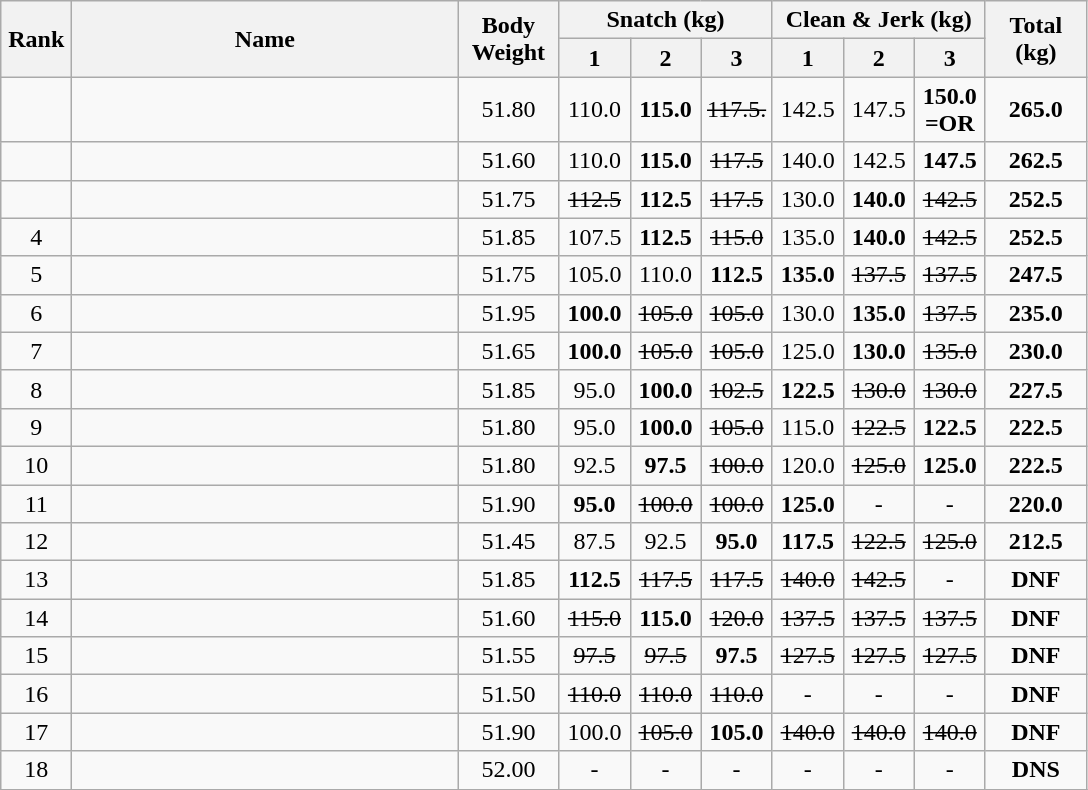<table class="wikitable" style=" text-align:center; width="90%">
<tr>
<th rowspan=2 width=40>Rank</th>
<th rowspan=2 width=250>Name</th>
<th rowspan=2 width=60>Body Weight</th>
<th colspan=3>Snatch (kg)</th>
<th colspan=3>Clean & Jerk (kg)</th>
<th rowspan=2 width=60>Total (kg)</th>
</tr>
<tr>
<th width=40>1</th>
<th width=40>2</th>
<th width=40>3</th>
<th width=40>1</th>
<th width=40>2</th>
<th width=40>3</th>
</tr>
<tr>
<td></td>
<td align=left></td>
<td>51.80</td>
<td>110.0</td>
<td><strong>115.0</strong></td>
<td><s>117.5.</s></td>
<td>142.5</td>
<td>147.5</td>
<td><strong>150.0 =OR</strong></td>
<td><strong>265.0</strong></td>
</tr>
<tr>
<td></td>
<td align=left></td>
<td>51.60</td>
<td>110.0</td>
<td><strong>115.0</strong></td>
<td><s>117.5</s></td>
<td>140.0</td>
<td>142.5</td>
<td><strong>147.5</strong></td>
<td><strong>262.5</strong></td>
</tr>
<tr>
<td></td>
<td align=left></td>
<td>51.75</td>
<td><s>112.5</s></td>
<td><strong>112.5</strong></td>
<td><s>117.5</s></td>
<td>130.0</td>
<td><strong>140.0</strong></td>
<td><s>142.5</s></td>
<td><strong>252.5</strong></td>
</tr>
<tr>
<td>4</td>
<td align=left></td>
<td>51.85</td>
<td>107.5</td>
<td><strong>112.5</strong></td>
<td><s>115.0</s></td>
<td>135.0</td>
<td><strong>140.0</strong></td>
<td><s>142.5</s></td>
<td><strong>252.5</strong></td>
</tr>
<tr>
<td>5</td>
<td align=left></td>
<td>51.75</td>
<td>105.0</td>
<td>110.0</td>
<td><strong>112.5</strong></td>
<td><strong>135.0</strong></td>
<td><s>137.5</s></td>
<td><s>137.5</s></td>
<td><strong>247.5</strong></td>
</tr>
<tr>
<td>6</td>
<td align=left></td>
<td>51.95</td>
<td><strong>100.0</strong></td>
<td><s>105.0</s></td>
<td><s>105.0</s></td>
<td>130.0</td>
<td><strong>135.0</strong></td>
<td><s>137.5</s></td>
<td><strong>235.0</strong></td>
</tr>
<tr>
<td>7</td>
<td align=left></td>
<td>51.65</td>
<td><strong>100.0</strong></td>
<td><s>105.0</s></td>
<td><s>105.0</s></td>
<td>125.0</td>
<td><strong>130.0</strong></td>
<td><s>135.0</s></td>
<td><strong>230.0</strong></td>
</tr>
<tr>
<td>8</td>
<td align=left></td>
<td>51.85</td>
<td>95.0</td>
<td><strong>100.0</strong></td>
<td><s>102.5</s></td>
<td><strong>122.5</strong></td>
<td><s>130.0</s></td>
<td><s>130.0</s></td>
<td><strong>227.5</strong></td>
</tr>
<tr>
<td>9</td>
<td align=left></td>
<td>51.80</td>
<td>95.0</td>
<td><strong>100.0</strong></td>
<td><s>105.0</s></td>
<td>115.0</td>
<td><s>122.5</s></td>
<td><strong>122.5</strong></td>
<td><strong>222.5</strong></td>
</tr>
<tr>
<td>10</td>
<td align=left></td>
<td>51.80</td>
<td>92.5</td>
<td><strong>97.5</strong></td>
<td><s>100.0</s></td>
<td>120.0</td>
<td><s>125.0</s></td>
<td><strong>125.0</strong></td>
<td><strong>222.5</strong></td>
</tr>
<tr>
<td>11</td>
<td align=left></td>
<td>51.90</td>
<td><strong>95.0</strong></td>
<td><s>100.0</s></td>
<td><s>100.0</s></td>
<td><strong>125.0</strong></td>
<td>-</td>
<td>-</td>
<td><strong>220.0</strong></td>
</tr>
<tr>
<td>12</td>
<td align=left></td>
<td>51.45</td>
<td>87.5</td>
<td>92.5</td>
<td><strong>95.0</strong></td>
<td><strong>117.5</strong></td>
<td><s>122.5</s></td>
<td><s>125.0</s></td>
<td><strong>212.5</strong></td>
</tr>
<tr>
<td>13</td>
<td align=left></td>
<td>51.85</td>
<td><strong>112.5</strong></td>
<td><s>117.5</s></td>
<td><s>117.5</s></td>
<td><s>140.0</s></td>
<td><s> 142.5</s></td>
<td>-</td>
<td><strong>DNF</strong></td>
</tr>
<tr>
<td>14</td>
<td align=left></td>
<td>51.60</td>
<td><s>115.0</s></td>
<td><strong>115.0</strong></td>
<td><s>120.0</s></td>
<td><s>137.5</s></td>
<td><s>137.5</s></td>
<td><s>137.5</s></td>
<td><strong>DNF</strong></td>
</tr>
<tr>
<td>15</td>
<td align=left></td>
<td>51.55</td>
<td><s>97.5</s></td>
<td><s>97.5</s></td>
<td><strong>97.5</strong></td>
<td><s>127.5</s></td>
<td><s>127.5</s></td>
<td><s> 127.5 </s></td>
<td><strong>DNF</strong></td>
</tr>
<tr>
<td>16</td>
<td align=left></td>
<td>51.50</td>
<td><s>110.0</s></td>
<td><s>110.0</s></td>
<td><s>110.0</s></td>
<td>-</td>
<td>-</td>
<td>-</td>
<td><strong>DNF</strong></td>
</tr>
<tr>
<td>17</td>
<td align=left></td>
<td>51.90</td>
<td>100.0</td>
<td><s>105.0</s></td>
<td><strong>105.0</strong></td>
<td><s> 140.0 </s></td>
<td><s>140.0</s></td>
<td><s>140.0</s></td>
<td><strong>DNF</strong></td>
</tr>
<tr>
<td>18</td>
<td align=left></td>
<td>52.00</td>
<td>-</td>
<td>-</td>
<td>-</td>
<td>-</td>
<td>-</td>
<td>-</td>
<td><strong>DNS</strong></td>
</tr>
<tr>
</tr>
</table>
